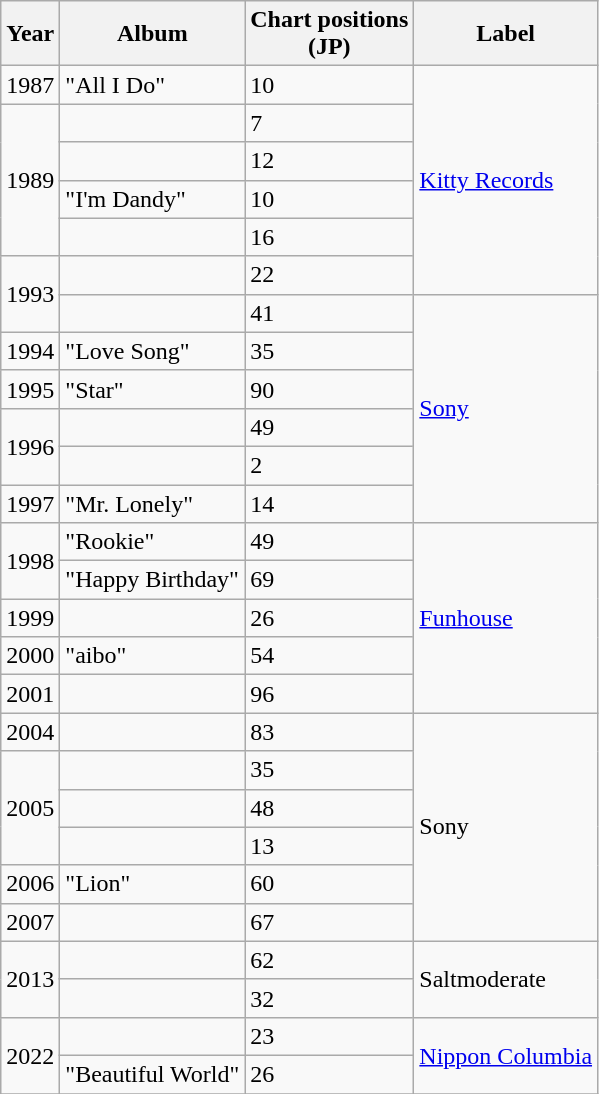<table class="wikitable">
<tr>
<th>Year</th>
<th>Album</th>
<th>Chart positions<br>(JP)</th>
<th>Label</th>
</tr>
<tr>
<td>1987</td>
<td>"All I Do"</td>
<td>10</td>
<td rowspan="6"><a href='#'>Kitty Records</a></td>
</tr>
<tr>
<td rowspan="4">1989</td>
<td></td>
<td>7</td>
</tr>
<tr>
<td></td>
<td>12</td>
</tr>
<tr>
<td>"I'm Dandy"</td>
<td>10</td>
</tr>
<tr>
<td></td>
<td>16</td>
</tr>
<tr>
<td rowspan="2">1993</td>
<td></td>
<td>22</td>
</tr>
<tr>
<td></td>
<td>41</td>
<td rowspan="6"><a href='#'>Sony</a></td>
</tr>
<tr>
<td>1994</td>
<td>"Love Song"</td>
<td>35</td>
</tr>
<tr>
<td>1995</td>
<td>"Star"</td>
<td>90</td>
</tr>
<tr>
<td rowspan="2">1996</td>
<td></td>
<td>49</td>
</tr>
<tr>
<td></td>
<td>2</td>
</tr>
<tr>
<td>1997</td>
<td>"Mr. Lonely"</td>
<td>14</td>
</tr>
<tr>
<td rowspan="2">1998</td>
<td>"Rookie"</td>
<td>49</td>
<td rowspan="5"><a href='#'>Funhouse</a></td>
</tr>
<tr>
<td>"Happy Birthday"</td>
<td>69</td>
</tr>
<tr>
<td>1999</td>
<td></td>
<td>26</td>
</tr>
<tr>
<td>2000</td>
<td>"aibo"</td>
<td>54</td>
</tr>
<tr>
<td>2001</td>
<td></td>
<td>96</td>
</tr>
<tr>
<td>2004</td>
<td></td>
<td>83</td>
<td rowspan="6">Sony</td>
</tr>
<tr>
<td rowspan="3">2005</td>
<td></td>
<td>35</td>
</tr>
<tr>
<td></td>
<td>48</td>
</tr>
<tr>
<td></td>
<td>13</td>
</tr>
<tr>
<td>2006</td>
<td>"Lion"</td>
<td>60</td>
</tr>
<tr>
<td>2007</td>
<td></td>
<td>67</td>
</tr>
<tr>
<td rowspan="2">2013</td>
<td></td>
<td>62</td>
<td rowspan="2">Saltmoderate</td>
</tr>
<tr>
<td></td>
<td>32</td>
</tr>
<tr>
<td rowspan="2">2022</td>
<td></td>
<td>23</td>
<td rowspan="2"><a href='#'>Nippon Columbia</a></td>
</tr>
<tr>
<td>"Beautiful World"</td>
<td>26</td>
</tr>
<tr>
</tr>
</table>
